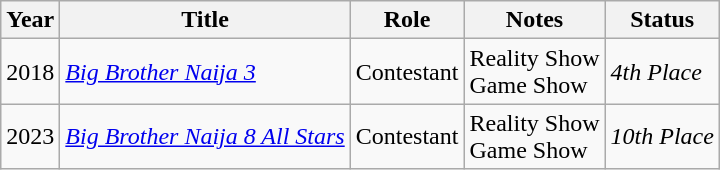<table class="wikitable sortable">
<tr>
<th>Year</th>
<th>Title</th>
<th>Role</th>
<th>Notes</th>
<th>Status</th>
</tr>
<tr>
<td>2018</td>
<td><em><a href='#'>Big Brother Naija 3</a></em></td>
<td>Contestant</td>
<td>Reality Show<br>Game Show</td>
<td><em>4th Place</em></td>
</tr>
<tr>
<td>2023</td>
<td><em><a href='#'>Big Brother Naija 8 All Stars</a></em></td>
<td>Contestant</td>
<td>Reality Show<br>Game Show</td>
<td><em>10th Place</em></td>
</tr>
</table>
